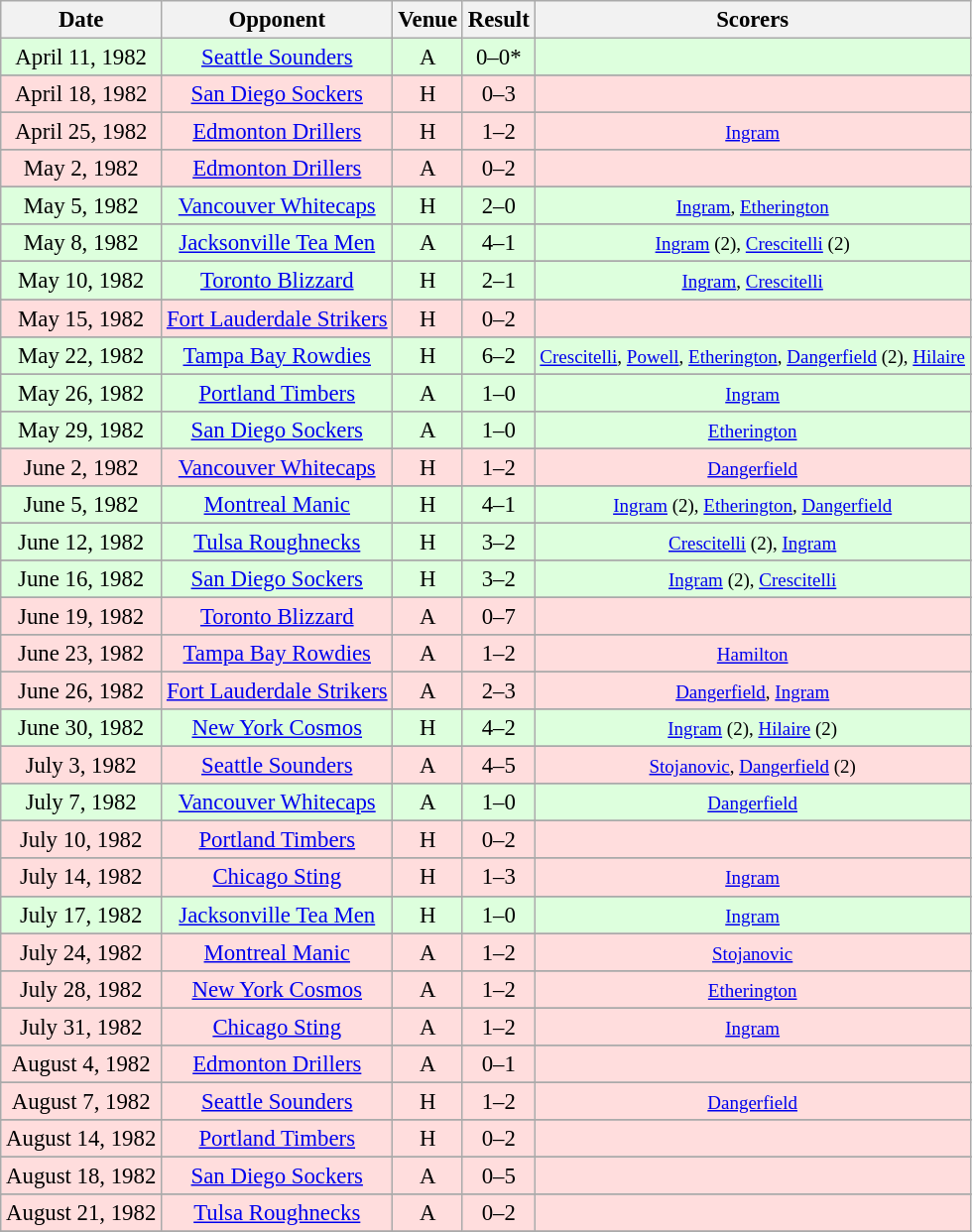<table class="wikitable" style="font-size:95%; text-align:center">
<tr>
<th>Date</th>
<th>Opponent</th>
<th>Venue</th>
<th>Result</th>
<th>Scorers</th>
</tr>
<tr bgcolor="#ddffdd">
<td>April 11, 1982</td>
<td><a href='#'>Seattle Sounders</a></td>
<td>A</td>
<td>0–0*</td>
<td><small></small></td>
</tr>
<tr>
</tr>
<tr bgcolor="#ffdddd">
<td>April 18, 1982</td>
<td><a href='#'>San Diego Sockers</a></td>
<td>H</td>
<td>0–3</td>
<td><small></small></td>
</tr>
<tr>
</tr>
<tr bgcolor="#ffdddd">
<td>April 25, 1982</td>
<td><a href='#'>Edmonton Drillers</a></td>
<td>H</td>
<td>1–2</td>
<td><small><a href='#'>Ingram</a></small></td>
</tr>
<tr>
</tr>
<tr bgcolor="#ffdddd">
<td>May 2, 1982</td>
<td><a href='#'>Edmonton Drillers</a></td>
<td>A</td>
<td>0–2</td>
<td><small></small></td>
</tr>
<tr>
</tr>
<tr bgcolor="#ddffdd">
<td>May 5, 1982</td>
<td><a href='#'>Vancouver Whitecaps</a></td>
<td>H</td>
<td>2–0</td>
<td><small><a href='#'>Ingram</a>, <a href='#'>Etherington</a></small></td>
</tr>
<tr>
</tr>
<tr bgcolor="#ddffdd">
<td>May 8, 1982</td>
<td><a href='#'>Jacksonville Tea Men</a></td>
<td>A</td>
<td>4–1</td>
<td><small><a href='#'>Ingram</a> (2), <a href='#'>Crescitelli</a> (2)</small></td>
</tr>
<tr>
</tr>
<tr bgcolor="#ddffdd">
<td>May 10, 1982</td>
<td><a href='#'>Toronto Blizzard</a></td>
<td>H</td>
<td>2–1</td>
<td><small><a href='#'>Ingram</a>, <a href='#'>Crescitelli</a></small></td>
</tr>
<tr>
</tr>
<tr bgcolor="#ffdddd">
<td>May 15, 1982</td>
<td><a href='#'>Fort Lauderdale Strikers</a></td>
<td>H</td>
<td>0–2</td>
<td><small></small></td>
</tr>
<tr>
</tr>
<tr bgcolor="#ddffdd">
<td>May 22, 1982</td>
<td><a href='#'>Tampa Bay Rowdies</a></td>
<td>H</td>
<td>6–2</td>
<td><small><a href='#'>Crescitelli</a>, <a href='#'>Powell</a>,  <a href='#'>Etherington</a>, <a href='#'>Dangerfield</a> (2), <a href='#'>Hilaire</a></small></td>
</tr>
<tr>
</tr>
<tr bgcolor="#ddffdd">
<td>May 26, 1982</td>
<td><a href='#'>Portland Timbers</a></td>
<td>A</td>
<td>1–0</td>
<td><small><a href='#'>Ingram</a></small></td>
</tr>
<tr>
</tr>
<tr bgcolor="#ddffdd">
<td>May 29, 1982</td>
<td><a href='#'>San Diego Sockers</a></td>
<td>A</td>
<td>1–0</td>
<td><small><a href='#'>Etherington</a></small></td>
</tr>
<tr>
</tr>
<tr bgcolor="#ffdddd">
<td>June 2, 1982</td>
<td><a href='#'>Vancouver Whitecaps</a></td>
<td>H</td>
<td>1–2</td>
<td><small><a href='#'>Dangerfield</a></small></td>
</tr>
<tr>
</tr>
<tr bgcolor="#ddffdd">
<td>June 5, 1982</td>
<td><a href='#'>Montreal Manic</a></td>
<td>H</td>
<td>4–1</td>
<td><small><a href='#'>Ingram</a> (2), <a href='#'>Etherington</a>, <a href='#'>Dangerfield</a></small></td>
</tr>
<tr>
</tr>
<tr bgcolor="#ddffdd">
<td>June 12, 1982</td>
<td><a href='#'>Tulsa Roughnecks</a></td>
<td>H</td>
<td>3–2</td>
<td><small><a href='#'>Crescitelli</a> (2), <a href='#'>Ingram</a></small></td>
</tr>
<tr>
</tr>
<tr bgcolor="#ddffdd">
<td>June 16, 1982</td>
<td><a href='#'>San Diego Sockers</a></td>
<td>H</td>
<td>3–2</td>
<td><small><a href='#'>Ingram</a> (2), <a href='#'>Crescitelli</a></small></td>
</tr>
<tr>
</tr>
<tr bgcolor="#ffdddd">
<td>June 19, 1982</td>
<td><a href='#'>Toronto Blizzard</a></td>
<td>A</td>
<td>0–7</td>
<td><small></small></td>
</tr>
<tr>
</tr>
<tr bgcolor="#ffdddd">
<td>June 23, 1982</td>
<td><a href='#'>Tampa Bay Rowdies</a></td>
<td>A</td>
<td>1–2</td>
<td><small><a href='#'>Hamilton</a></small></td>
</tr>
<tr>
</tr>
<tr bgcolor="#ffdddd">
<td>June 26, 1982</td>
<td><a href='#'>Fort Lauderdale Strikers</a></td>
<td>A</td>
<td>2–3</td>
<td><small><a href='#'>Dangerfield</a>, <a href='#'>Ingram</a></small></td>
</tr>
<tr>
</tr>
<tr bgcolor="#ddffdd">
<td>June 30, 1982</td>
<td><a href='#'>New York Cosmos</a></td>
<td>H</td>
<td>4–2</td>
<td><small><a href='#'>Ingram</a> (2), <a href='#'>Hilaire</a> (2)</small></td>
</tr>
<tr>
</tr>
<tr bgcolor="#ffdddd">
<td>July 3, 1982</td>
<td><a href='#'>Seattle Sounders</a></td>
<td>A</td>
<td>4–5</td>
<td><small><a href='#'>Stojanovic</a>, <a href='#'>Dangerfield</a> (2)</small></td>
</tr>
<tr>
</tr>
<tr bgcolor="#ddffdd">
<td>July 7, 1982</td>
<td><a href='#'>Vancouver Whitecaps</a></td>
<td>A</td>
<td>1–0</td>
<td><small><a href='#'>Dangerfield</a></small></td>
</tr>
<tr>
</tr>
<tr bgcolor="#ffdddd">
<td>July 10, 1982</td>
<td><a href='#'>Portland Timbers</a></td>
<td>H</td>
<td>0–2</td>
<td><small></small></td>
</tr>
<tr>
</tr>
<tr bgcolor="#ffdddd">
<td>July 14, 1982</td>
<td><a href='#'>Chicago Sting</a></td>
<td>H</td>
<td>1–3</td>
<td><small><a href='#'>Ingram</a></small></td>
</tr>
<tr>
</tr>
<tr bgcolor="#ddffdd">
<td>July 17, 1982</td>
<td><a href='#'>Jacksonville Tea Men</a></td>
<td>H</td>
<td>1–0</td>
<td><small><a href='#'>Ingram</a></small></td>
</tr>
<tr>
</tr>
<tr bgcolor="#ffdddd">
<td>July 24, 1982</td>
<td><a href='#'>Montreal Manic</a></td>
<td>A</td>
<td>1–2</td>
<td><small><a href='#'>Stojanovic</a></small></td>
</tr>
<tr>
</tr>
<tr bgcolor="#ffdddd">
<td>July 28, 1982</td>
<td><a href='#'>New York Cosmos</a></td>
<td>A</td>
<td>1–2</td>
<td><small><a href='#'>Etherington</a></small></td>
</tr>
<tr>
</tr>
<tr bgcolor="#ffdddd">
<td>July 31, 1982</td>
<td><a href='#'>Chicago Sting</a></td>
<td>A</td>
<td>1–2</td>
<td><small><a href='#'>Ingram</a></small></td>
</tr>
<tr>
</tr>
<tr bgcolor="#ffdddd">
<td>August 4, 1982</td>
<td><a href='#'>Edmonton Drillers</a></td>
<td>A</td>
<td>0–1</td>
<td><small></small></td>
</tr>
<tr>
</tr>
<tr bgcolor="#ffdddd">
<td>August 7, 1982</td>
<td><a href='#'>Seattle Sounders</a></td>
<td>H</td>
<td>1–2</td>
<td><small><a href='#'>Dangerfield</a></small></td>
</tr>
<tr>
</tr>
<tr bgcolor="#ffdddd">
<td>August 14, 1982</td>
<td><a href='#'>Portland Timbers</a></td>
<td>H</td>
<td>0–2</td>
<td><small></small></td>
</tr>
<tr>
</tr>
<tr bgcolor="#ffdddd">
<td>August 18, 1982</td>
<td><a href='#'>San Diego Sockers</a></td>
<td>A</td>
<td>0–5</td>
<td><small></small></td>
</tr>
<tr>
</tr>
<tr bgcolor="#ffdddd">
<td>August 21, 1982</td>
<td><a href='#'>Tulsa Roughnecks</a></td>
<td>A</td>
<td>0–2</td>
<td><small></small></td>
</tr>
<tr>
</tr>
</table>
